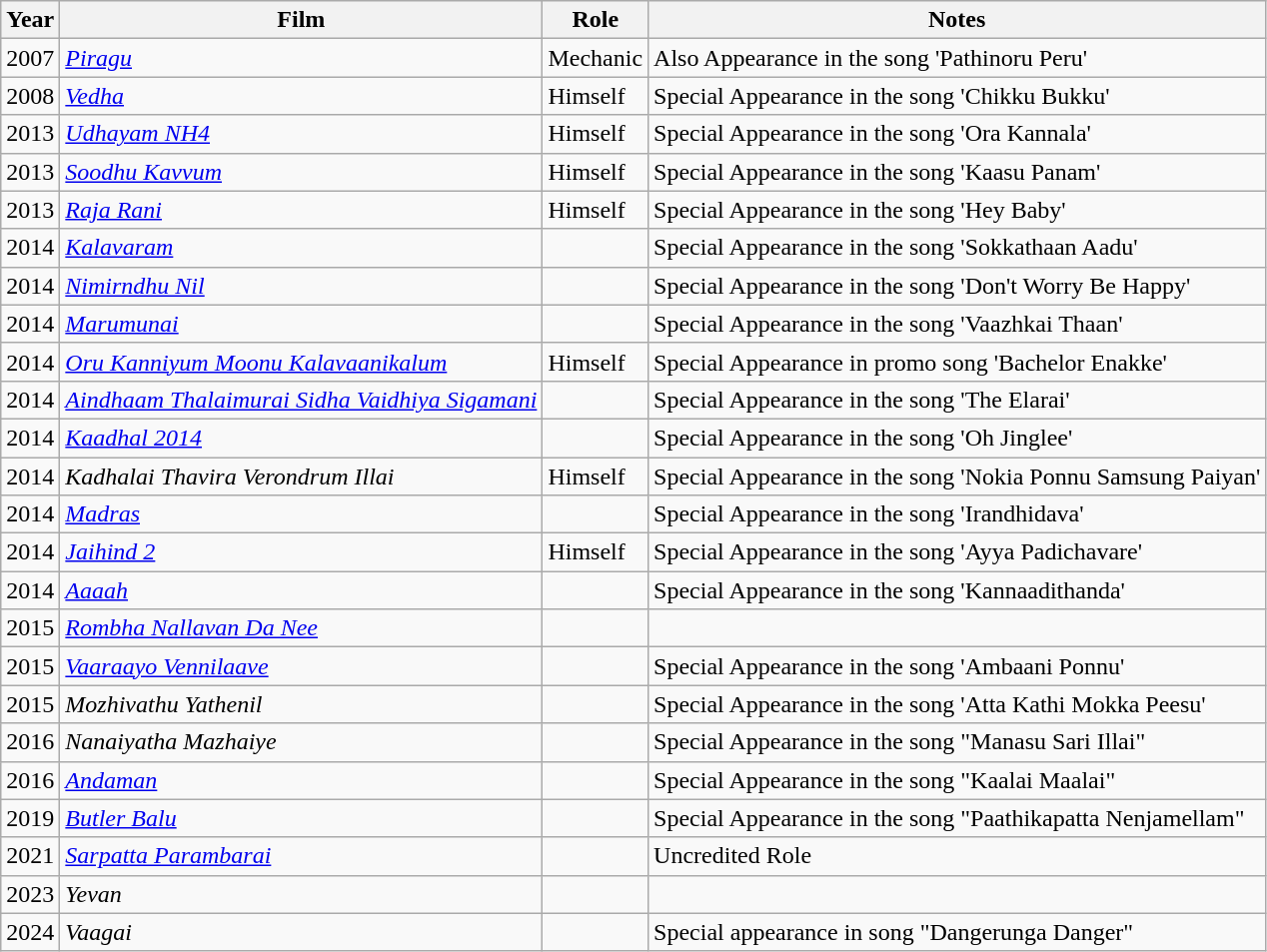<table class="wikitable sortable">
<tr>
<th>Year</th>
<th>Film</th>
<th>Role</th>
<th>Notes</th>
</tr>
<tr>
<td>2007</td>
<td><em><a href='#'>Piragu</a></em></td>
<td>Mechanic</td>
<td>Also Appearance in the song 'Pathinoru Peru'</td>
</tr>
<tr>
<td>2008</td>
<td><em><a href='#'>Vedha</a></em></td>
<td>Himself</td>
<td>Special Appearance in the song 'Chikku Bukku'</td>
</tr>
<tr>
<td>2013</td>
<td><em><a href='#'>Udhayam NH4</a></em></td>
<td>Himself</td>
<td>Special Appearance in the song 'Ora Kannala'</td>
</tr>
<tr>
<td>2013</td>
<td><em><a href='#'>Soodhu Kavvum</a></em></td>
<td>Himself</td>
<td>Special Appearance in the song 'Kaasu Panam'</td>
</tr>
<tr>
<td>2013</td>
<td><em><a href='#'>Raja Rani</a></em></td>
<td>Himself</td>
<td>Special Appearance in the song 'Hey Baby'</td>
</tr>
<tr>
<td>2014</td>
<td><em><a href='#'>Kalavaram</a></em></td>
<td></td>
<td>Special Appearance in the song 'Sokkathaan Aadu'</td>
</tr>
<tr>
<td>2014</td>
<td><em><a href='#'>Nimirndhu Nil</a></em></td>
<td></td>
<td>Special Appearance in the song 'Don't Worry Be Happy'</td>
</tr>
<tr>
<td>2014</td>
<td><em><a href='#'>Marumunai</a></em></td>
<td></td>
<td>Special Appearance in the song 'Vaazhkai Thaan'</td>
</tr>
<tr>
<td>2014</td>
<td><em><a href='#'>Oru Kanniyum Moonu Kalavaanikalum</a></em></td>
<td>Himself</td>
<td>Special Appearance in promo song 'Bachelor Enakke'</td>
</tr>
<tr>
<td>2014</td>
<td><em><a href='#'>Aindhaam Thalaimurai Sidha Vaidhiya Sigamani</a></em></td>
<td></td>
<td>Special Appearance in the song 'The Elarai'</td>
</tr>
<tr>
<td>2014</td>
<td><em><a href='#'>Kaadhal 2014</a></em></td>
<td></td>
<td>Special Appearance in the song 'Oh Jinglee'</td>
</tr>
<tr>
<td>2014</td>
<td><em>Kadhalai Thavira Verondrum Illai</em></td>
<td>Himself</td>
<td>Special Appearance in the song 'Nokia Ponnu Samsung Paiyan'</td>
</tr>
<tr>
<td>2014</td>
<td><em><a href='#'>Madras</a></em></td>
<td></td>
<td>Special Appearance in the song 'Irandhidava'</td>
</tr>
<tr>
<td>2014</td>
<td><em><a href='#'>Jaihind 2</a></em></td>
<td>Himself</td>
<td>Special Appearance in the song 'Ayya Padichavare'</td>
</tr>
<tr>
<td>2014</td>
<td><em><a href='#'>Aaaah</a></em></td>
<td></td>
<td>Special Appearance in the song 'Kannaadithanda'</td>
</tr>
<tr>
<td>2015</td>
<td><em><a href='#'>Rombha Nallavan Da Nee</a></em></td>
<td></td>
<td></td>
</tr>
<tr>
<td>2015</td>
<td><em><a href='#'>Vaaraayo Vennilaave</a></em></td>
<td></td>
<td>Special Appearance in the song 'Ambaani Ponnu'</td>
</tr>
<tr>
<td>2015</td>
<td><em>Mozhivathu Yathenil</em></td>
<td></td>
<td>Special Appearance in the song 'Atta Kathi Mokka Peesu'</td>
</tr>
<tr>
<td>2016</td>
<td><em>Nanaiyatha Mazhaiye</em></td>
<td></td>
<td>Special Appearance in the song "Manasu Sari Illai"</td>
</tr>
<tr>
<td>2016</td>
<td><em><a href='#'>Andaman</a></em></td>
<td></td>
<td>Special Appearance in the song "Kaalai Maalai"</td>
</tr>
<tr>
<td>2019</td>
<td><em><a href='#'>Butler Balu</a></em></td>
<td></td>
<td>Special Appearance in the song "Paathikapatta Nenjamellam"</td>
</tr>
<tr>
<td>2021</td>
<td><em><a href='#'>Sarpatta Parambarai</a></em></td>
<td></td>
<td>Uncredited Role</td>
</tr>
<tr>
<td>2023</td>
<td><em>Yevan</em></td>
<td></td>
<td></td>
</tr>
<tr>
<td>2024</td>
<td><em>Vaagai</em></td>
<td></td>
<td>Special appearance in song "Dangerunga Danger"</td>
</tr>
</table>
